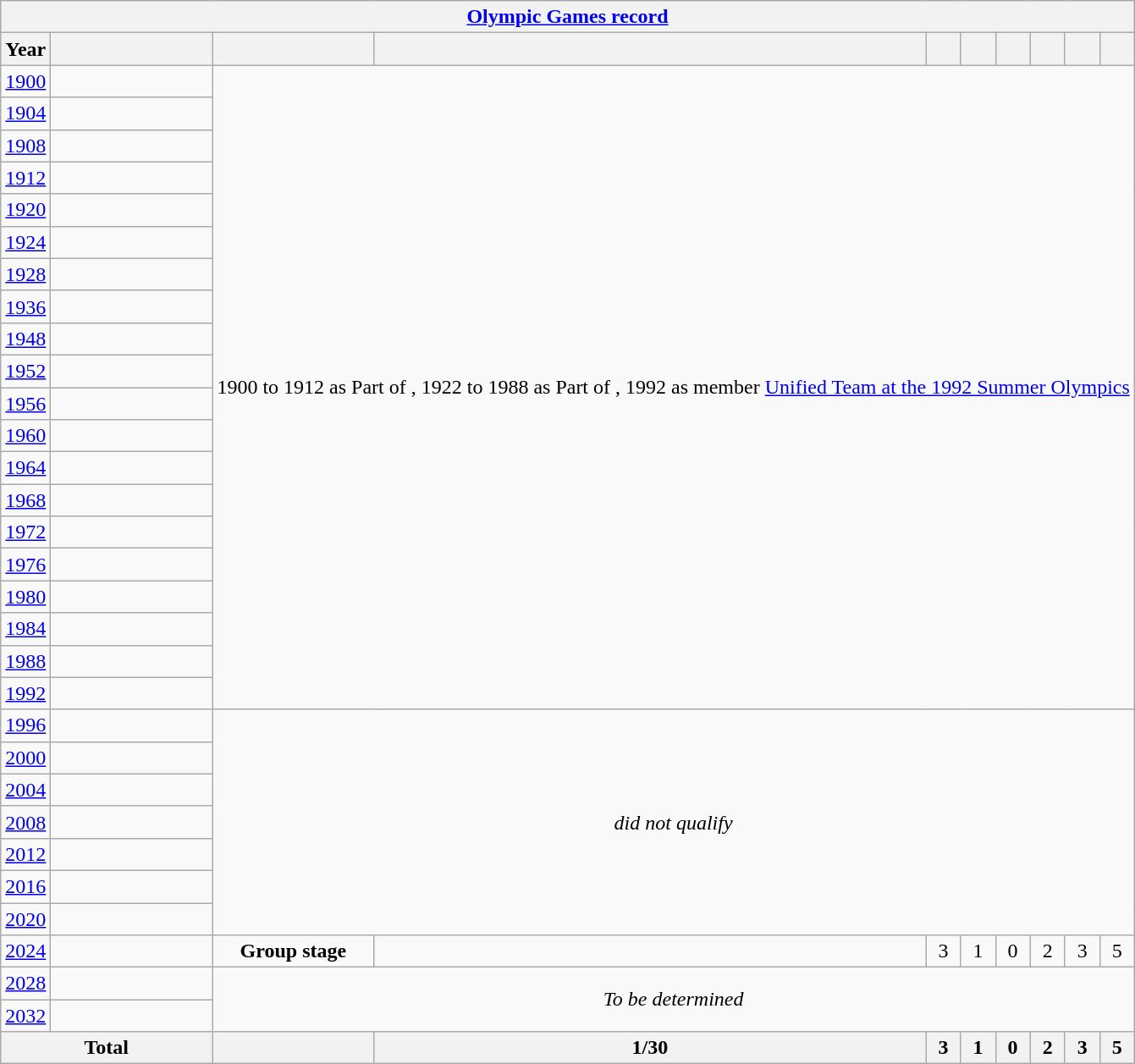<table class="wikitable" style="text-align: center;">
<tr>
<th colspan=11><a href='#'>Olympic Games record</a></th>
</tr>
<tr>
<th width=>Year</th>
<th width=120px></th>
<th width=120px></th>
<th width=></th>
<th width=20px></th>
<th width=20px></th>
<th width=20px></th>
<th width=20px></th>
<th width=20px></th>
<th width=20px></th>
</tr>
<tr>
<td><a href='#'>1900</a></td>
<td></td>
<td rowspan=20 colspan=8>1900 to 1912 as Part of , 1922 to 1988 as Part of , 1992 as member <a href='#'>Unified Team at the 1992 Summer Olympics</a></td>
</tr>
<tr>
<td><a href='#'>1904</a></td>
<td></td>
</tr>
<tr>
<td><a href='#'>1908</a></td>
<td></td>
</tr>
<tr>
<td><a href='#'>1912</a></td>
<td></td>
</tr>
<tr>
<td><a href='#'>1920</a></td>
<td></td>
</tr>
<tr>
<td><a href='#'>1924</a></td>
<td></td>
</tr>
<tr>
<td><a href='#'>1928</a></td>
<td></td>
</tr>
<tr>
<td><a href='#'>1936</a></td>
<td></td>
</tr>
<tr>
<td><a href='#'>1948</a></td>
<td></td>
</tr>
<tr>
<td><a href='#'>1952</a></td>
<td></td>
</tr>
<tr>
<td><a href='#'>1956</a></td>
<td></td>
</tr>
<tr>
<td><a href='#'>1960</a></td>
<td></td>
</tr>
<tr>
<td><a href='#'>1964</a></td>
<td></td>
</tr>
<tr>
<td><a href='#'>1968</a></td>
<td></td>
</tr>
<tr>
<td><a href='#'>1972</a></td>
<td></td>
</tr>
<tr>
<td><a href='#'>1976</a></td>
<td></td>
</tr>
<tr>
<td><a href='#'>1980</a></td>
<td></td>
</tr>
<tr>
<td><a href='#'>1984</a></td>
<td></td>
</tr>
<tr>
<td><a href='#'>1988</a></td>
<td></td>
</tr>
<tr>
<td><a href='#'>1992</a></td>
<td></td>
</tr>
<tr>
<td><a href='#'>1996</a></td>
<td></td>
<td rowspan=7 colspan=8><em>did not qualify</em></td>
</tr>
<tr>
<td><a href='#'>2000</a></td>
<td></td>
</tr>
<tr>
<td><a href='#'>2004</a></td>
<td></td>
</tr>
<tr>
<td><a href='#'>2008</a></td>
<td></td>
</tr>
<tr>
<td><a href='#'>2012</a></td>
<td></td>
</tr>
<tr>
<td><a href='#'>2016</a></td>
<td></td>
</tr>
<tr>
<td><a href='#'>2020</a></td>
<td></td>
</tr>
<tr>
<td><a href='#'>2024</a></td>
<td></td>
<td><strong>Group stage</strong></td>
<td><strong></strong></td>
<td>3</td>
<td>1</td>
<td>0</td>
<td>2</td>
<td>3</td>
<td>5</td>
</tr>
<tr>
<td><a href='#'>2028</a></td>
<td></td>
<td colspan="8" rowspan="2"><em>To be determined</em></td>
</tr>
<tr>
<td><a href='#'>2032</a></td>
<td></td>
</tr>
<tr>
<th colspan=2>Total</th>
<th></th>
<th>1/30</th>
<th>3</th>
<th>1</th>
<th>0</th>
<th>2</th>
<th>3</th>
<th>5</th>
</tr>
</table>
